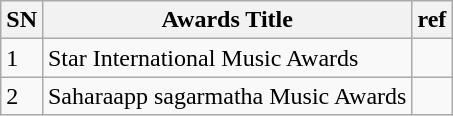<table class="wikitable">
<tr>
<th>SN</th>
<th>Awards Title</th>
<th>ref</th>
</tr>
<tr>
<td>1</td>
<td>Star International Music Awards</td>
<td></td>
</tr>
<tr>
<td>2</td>
<td>Saharaapp sagarmatha Music Awards</td>
<td></td>
</tr>
</table>
